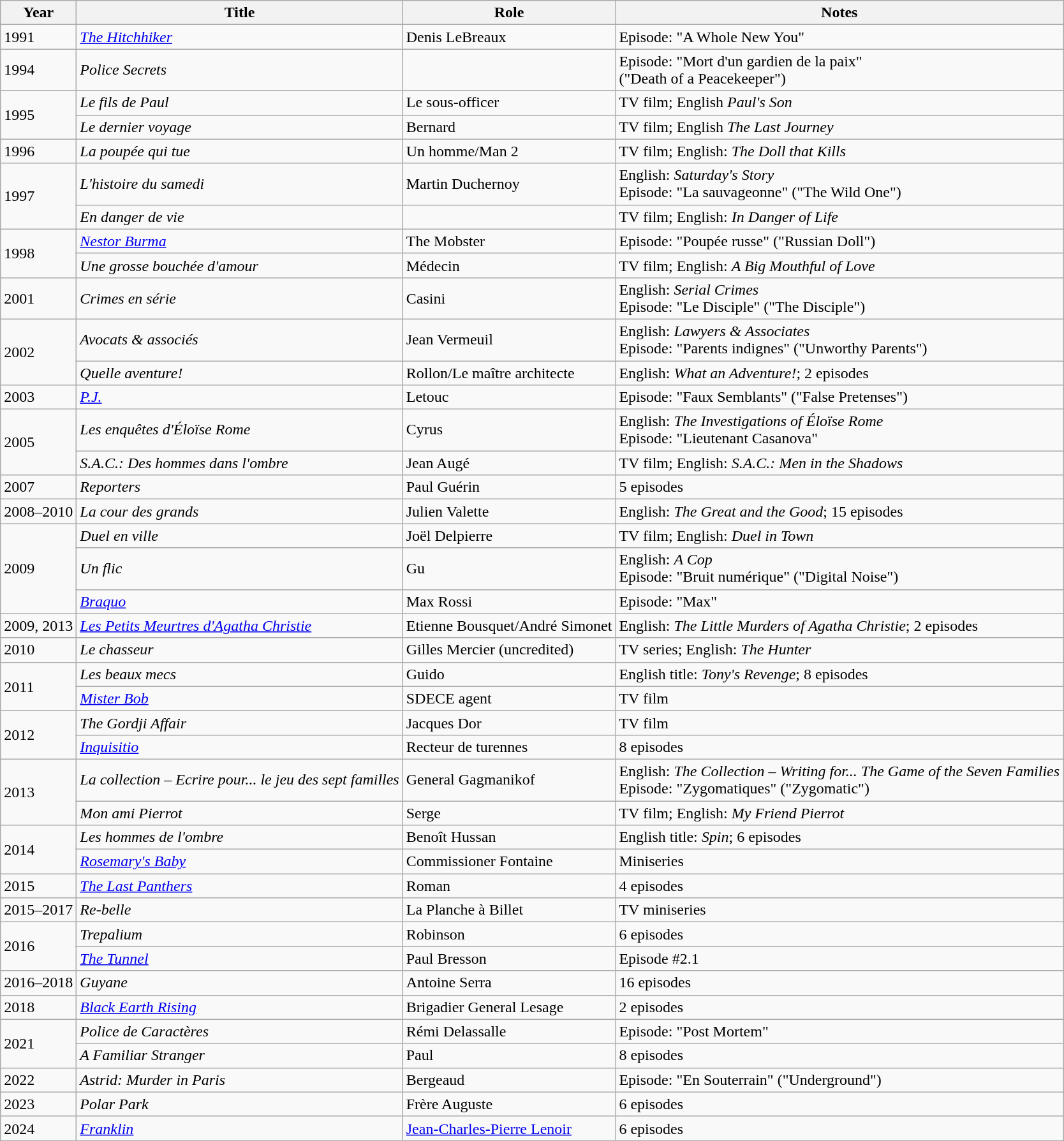<table class="wikitable sortable">
<tr>
<th>Year</th>
<th>Title</th>
<th>Role</th>
<th class="unsortable">Notes</th>
</tr>
<tr>
<td>1991</td>
<td><em><a href='#'>The Hitchhiker</a></em></td>
<td>Denis LeBreaux</td>
<td>Episode: "A Whole New You"</td>
</tr>
<tr>
<td>1994</td>
<td><em>Police Secrets</em></td>
<td></td>
<td>Episode: "Mort d'un gardien de la paix"<br>("Death of a Peacekeeper")</td>
</tr>
<tr>
<td rowspan="2">1995</td>
<td><em>Le fils de Paul</em></td>
<td>Le sous-officer</td>
<td>TV film; English <em>Paul's Son</em></td>
</tr>
<tr>
<td><em>Le dernier voyage</em></td>
<td>Bernard</td>
<td>TV film; English <em>The Last Journey</em></td>
</tr>
<tr>
<td>1996</td>
<td><em>La poupée qui tue</em></td>
<td>Un homme/Man 2</td>
<td>TV film; English: <em>The Doll that Kills</em></td>
</tr>
<tr>
<td rowspan="2">1997</td>
<td><em>L'histoire du samedi</em></td>
<td>Martin Duchernoy</td>
<td>English: <em>Saturday's Story</em><br>Episode: "La sauvageonne" ("The Wild One")</td>
</tr>
<tr>
<td><em>En danger de vie</em></td>
<td></td>
<td>TV film; English: <em>In Danger of Life</em></td>
</tr>
<tr>
<td rowspan="2">1998</td>
<td><em><a href='#'>Nestor Burma</a></em></td>
<td>The Mobster</td>
<td>Episode: "Poupée russe" ("Russian Doll")</td>
</tr>
<tr>
<td><em>Une grosse bouchée d'amour</em></td>
<td>Médecin</td>
<td>TV film; English: <em>A Big Mouthful of Love</em></td>
</tr>
<tr>
<td>2001</td>
<td><em>Crimes en série</em></td>
<td>Casini</td>
<td>English: <em>Serial Crimes</em><br>Episode: "Le Disciple" ("The Disciple")</td>
</tr>
<tr>
<td rowspan="2">2002</td>
<td><em>Avocats & associés</em></td>
<td>Jean Vermeuil</td>
<td>English: <em>Lawyers & Associates</em><br>Episode: "Parents indignes" ("Unworthy Parents")</td>
</tr>
<tr>
<td><em>Quelle aventure!</em></td>
<td>Rollon/Le maître architecte</td>
<td>English: <em>What an Adventure!</em>; 2 episodes</td>
</tr>
<tr>
<td>2003</td>
<td><em><a href='#'>P.J.</a></em></td>
<td>Letouc</td>
<td>Episode: "Faux Semblants" ("False Pretenses")</td>
</tr>
<tr>
<td rowspan="2">2005</td>
<td><em>Les enquêtes d'Éloïse Rome</em></td>
<td>Cyrus</td>
<td>English: <em>The Investigations of Éloïse Rome</em><br>Episode: "Lieutenant Casanova"</td>
</tr>
<tr>
<td><em>S.A.C.: Des hommes dans l'ombre</em></td>
<td>Jean Augé</td>
<td>TV film; English: <em>S.A.C.: Men in the Shadows</em></td>
</tr>
<tr>
<td>2007</td>
<td><em>Reporters</em></td>
<td>Paul Guérin</td>
<td>5 episodes</td>
</tr>
<tr>
<td>2008–2010</td>
<td><em>La cour des grands</em></td>
<td>Julien Valette</td>
<td>English: <em>The Great and the Good</em>; 15 episodes</td>
</tr>
<tr>
<td rowspan="3">2009</td>
<td><em>Duel en ville</em></td>
<td>Joël Delpierre</td>
<td>TV film; English: <em>Duel in Town</em></td>
</tr>
<tr>
<td><em>Un flic</em></td>
<td>Gu</td>
<td>English: <em>A Cop</em><br>Episode: "Bruit numérique" ("Digital Noise")</td>
</tr>
<tr>
<td><em><a href='#'>Braquo</a></em></td>
<td>Max Rossi</td>
<td>Episode: "Max"</td>
</tr>
<tr>
<td>2009, 2013</td>
<td><em><a href='#'>Les Petits Meurtres d'Agatha Christie</a></em></td>
<td>Etienne Bousquet/André Simonet</td>
<td>English: <em>The Little Murders of Agatha Christie</em>; 2 episodes</td>
</tr>
<tr>
<td>2010</td>
<td><em>Le chasseur</em></td>
<td>Gilles Mercier (uncredited)</td>
<td>TV series; English: <em>The Hunter</em></td>
</tr>
<tr>
<td rowspan="2">2011</td>
<td><em>Les beaux mecs</em></td>
<td>Guido</td>
<td>English title: <em>Tony's Revenge</em>; 8 episodes</td>
</tr>
<tr>
<td><em><a href='#'>Mister Bob</a></em></td>
<td>SDECE agent</td>
<td>TV film</td>
</tr>
<tr>
<td rowspan="2">2012</td>
<td><em>The Gordji Affair</em></td>
<td>Jacques Dor</td>
<td>TV film</td>
</tr>
<tr>
<td><em><a href='#'>Inquisitio</a></em></td>
<td>Recteur de turennes</td>
<td>8 episodes</td>
</tr>
<tr>
<td rowspan="2">2013</td>
<td><em>La collection – Ecrire pour... le jeu des sept familles</em></td>
<td>General Gagmanikof</td>
<td>English: <em>The Collection – Writing for... The Game of the Seven Families</em><br>Episode: "Zygomatiques" ("Zygomatic")</td>
</tr>
<tr>
<td><em>Mon ami Pierrot</em></td>
<td>Serge</td>
<td>TV film; English: <em>My Friend Pierrot</em></td>
</tr>
<tr>
<td rowspan="2">2014</td>
<td><em>Les hommes de l'ombre</em></td>
<td>Benoît Hussan</td>
<td>English title: <em>Spin</em>; 6 episodes</td>
</tr>
<tr>
<td><em><a href='#'>Rosemary's Baby</a></em></td>
<td>Commissioner Fontaine</td>
<td>Miniseries</td>
</tr>
<tr>
<td>2015</td>
<td><em><a href='#'>The Last Panthers</a></em></td>
<td>Roman</td>
<td>4 episodes</td>
</tr>
<tr>
<td>2015–2017</td>
<td><em>Re-belle</em></td>
<td>La Planche à Billet</td>
<td>TV miniseries</td>
</tr>
<tr>
<td rowspan="2">2016</td>
<td><em>Trepalium</em></td>
<td>Robinson</td>
<td>6 episodes</td>
</tr>
<tr>
<td><em><a href='#'>The Tunnel</a></em></td>
<td>Paul Bresson</td>
<td>Episode #2.1</td>
</tr>
<tr>
<td>2016–2018</td>
<td><em>Guyane</em></td>
<td>Antoine Serra</td>
<td>16 episodes</td>
</tr>
<tr>
<td>2018</td>
<td><em><a href='#'>Black Earth Rising</a></em></td>
<td>Brigadier General Lesage</td>
<td>2 episodes</td>
</tr>
<tr>
<td rowspan="2">2021</td>
<td><em>Police de Caractères</em></td>
<td>Rémi Delassalle</td>
<td>Episode: "Post Mortem"</td>
</tr>
<tr>
<td><em>A Familiar Stranger</em></td>
<td>Paul</td>
<td>8 episodes</td>
</tr>
<tr>
<td>2022</td>
<td><em>Astrid: Murder in Paris</em></td>
<td>Bergeaud</td>
<td>Episode: "En Souterrain" ("Underground")</td>
</tr>
<tr>
<td>2023</td>
<td><em>Polar Park</em></td>
<td>Frère Auguste</td>
<td>6 episodes</td>
</tr>
<tr>
<td>2024</td>
<td><em><a href='#'>Franklin</a></em></td>
<td><a href='#'>Jean-Charles-Pierre Lenoir</a></td>
<td>6 episodes</td>
</tr>
</table>
